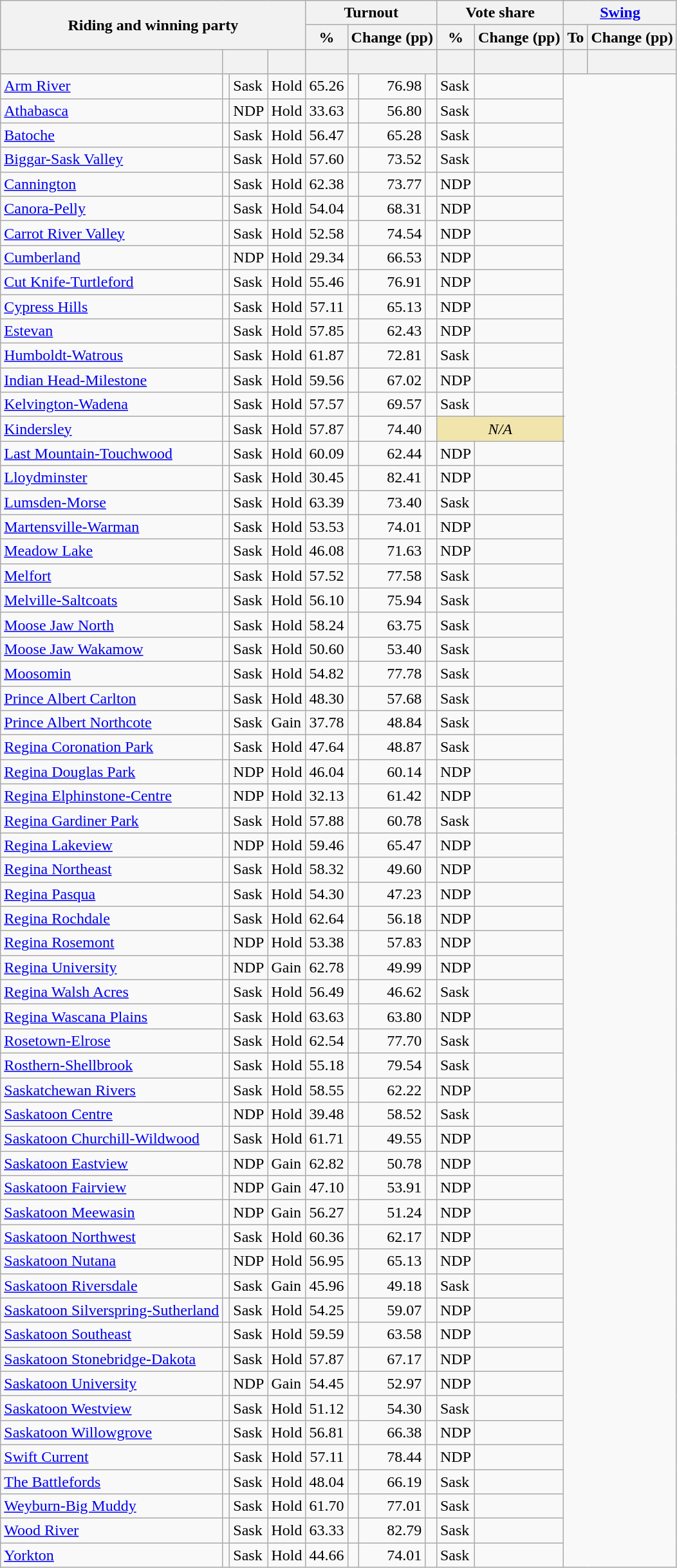<table class="wikitable sortable" style="text-align:right;">
<tr>
<th rowspan="2" colspan="4">Riding and winning party</th>
<th colspan="4">Turnout</th>
<th colspan="4">Vote share</th>
<th colspan="4"><a href='#'>Swing</a></th>
</tr>
<tr>
<th>%</th>
<th colspan="3">Change (pp)</th>
<th>%</th>
<th colspan="3">Change (pp)</th>
<th>To</th>
<th colspan="3">Change (pp)</th>
</tr>
<tr>
<th> </th>
<th colspan="2"></th>
<th></th>
<th></th>
<th colspan="3"></th>
<th></th>
<th colspan="3"></th>
<th></th>
<th colspan="3"></th>
</tr>
<tr>
<td style="text-align:left;"><a href='#'>Arm River</a></td>
<td></td>
<td style="text-align:left;">Sask</td>
<td style="text-align:left;">Hold</td>
<td>65.26</td>
<td></td>
<td>76.98</td>
<td></td>
<td style="text-align:left;">Sask</td>
<td></td>
</tr>
<tr>
<td style="text-align:left;"><a href='#'>Athabasca</a></td>
<td></td>
<td style="text-align:left;">NDP</td>
<td style="text-align:left;">Hold</td>
<td>33.63</td>
<td></td>
<td>56.80</td>
<td></td>
<td style="text-align:left;">Sask</td>
<td></td>
</tr>
<tr>
<td style="text-align:left;"><a href='#'>Batoche</a></td>
<td></td>
<td style="text-align:left;">Sask</td>
<td style="text-align:left;">Hold</td>
<td>56.47</td>
<td></td>
<td>65.28</td>
<td></td>
<td style="text-align:left;">Sask</td>
<td></td>
</tr>
<tr>
<td style="text-align:left;"><a href='#'>Biggar-Sask Valley</a></td>
<td></td>
<td style="text-align:left;">Sask</td>
<td style="text-align:left;">Hold</td>
<td>57.60</td>
<td></td>
<td>73.52</td>
<td></td>
<td style="text-align:left;">Sask</td>
<td></td>
</tr>
<tr>
<td style="text-align:left;"><a href='#'>Cannington</a></td>
<td></td>
<td style="text-align:left;">Sask</td>
<td style="text-align:left;">Hold</td>
<td>62.38</td>
<td></td>
<td>73.77</td>
<td></td>
<td style="text-align:left;">NDP</td>
<td></td>
</tr>
<tr>
<td style="text-align:left;"><a href='#'>Canora-Pelly</a></td>
<td></td>
<td style="text-align:left;">Sask</td>
<td style="text-align:left;">Hold</td>
<td>54.04</td>
<td></td>
<td>68.31</td>
<td></td>
<td style="text-align:left;">NDP</td>
<td></td>
</tr>
<tr>
<td style="text-align:left;"><a href='#'>Carrot River Valley</a></td>
<td></td>
<td style="text-align:left;">Sask</td>
<td style="text-align:left;">Hold</td>
<td>52.58</td>
<td></td>
<td>74.54</td>
<td></td>
<td style="text-align:left;">NDP</td>
<td></td>
</tr>
<tr>
<td style="text-align:left;"><a href='#'>Cumberland</a></td>
<td></td>
<td style="text-align:left;">NDP</td>
<td style="text-align:left;">Hold</td>
<td>29.34</td>
<td></td>
<td>66.53</td>
<td></td>
<td style="text-align:left;">NDP</td>
<td></td>
</tr>
<tr>
<td style="text-align:left;"><a href='#'>Cut Knife-Turtleford</a></td>
<td></td>
<td style="text-align:left;">Sask</td>
<td style="text-align:left;">Hold</td>
<td>55.46</td>
<td></td>
<td>76.91</td>
<td></td>
<td style="text-align:left;">NDP</td>
<td></td>
</tr>
<tr>
<td style="text-align:left;"><a href='#'>Cypress Hills</a></td>
<td></td>
<td style="text-align:left;">Sask</td>
<td style="text-align:left;">Hold</td>
<td>57.11</td>
<td></td>
<td>65.13</td>
<td></td>
<td style="text-align:left;">NDP</td>
<td></td>
</tr>
<tr>
<td style="text-align:left;"><a href='#'>Estevan</a></td>
<td></td>
<td style="text-align:left;">Sask</td>
<td style="text-align:left;">Hold</td>
<td>57.85</td>
<td></td>
<td>62.43</td>
<td></td>
<td style="text-align:left;">NDP</td>
<td></td>
</tr>
<tr>
<td style="text-align:left;"><a href='#'>Humboldt-Watrous</a></td>
<td></td>
<td style="text-align:left;">Sask</td>
<td style="text-align:left;">Hold</td>
<td>61.87</td>
<td></td>
<td>72.81</td>
<td></td>
<td style="text-align:left;">Sask</td>
<td></td>
</tr>
<tr>
<td style="text-align:left;"><a href='#'>Indian Head-Milestone</a></td>
<td></td>
<td style="text-align:left;">Sask</td>
<td style="text-align:left;">Hold</td>
<td>59.56</td>
<td></td>
<td>67.02</td>
<td></td>
<td style="text-align:left;">NDP</td>
<td></td>
</tr>
<tr>
<td style="text-align:left;"><a href='#'>Kelvington-Wadena</a></td>
<td></td>
<td style="text-align:left;">Sask</td>
<td style="text-align:left;">Hold</td>
<td>57.57</td>
<td></td>
<td>69.57</td>
<td></td>
<td style="text-align:left;">Sask</td>
<td></td>
</tr>
<tr>
<td style="text-align:left;"><a href='#'>Kindersley</a></td>
<td></td>
<td style="text-align:left;">Sask</td>
<td style="text-align:left;">Hold</td>
<td>57.87</td>
<td></td>
<td>74.40</td>
<td></td>
<td style="background-color:#F1E5AC; text-align:center;" colspan="4"><em>N/A</em></td>
</tr>
<tr>
<td style="text-align:left;"><a href='#'>Last Mountain-Touchwood</a></td>
<td></td>
<td style="text-align:left;">Sask</td>
<td style="text-align:left;">Hold</td>
<td>60.09</td>
<td></td>
<td>62.44</td>
<td></td>
<td style="text-align:left;">NDP</td>
<td></td>
</tr>
<tr>
<td style="text-align:left;"><a href='#'>Lloydminster</a></td>
<td></td>
<td style="text-align:left;">Sask</td>
<td style="text-align:left;">Hold</td>
<td>30.45</td>
<td></td>
<td>82.41</td>
<td></td>
<td style="text-align:left;">NDP</td>
<td></td>
</tr>
<tr>
<td style="text-align:left;"><a href='#'>Lumsden-Morse</a></td>
<td></td>
<td style="text-align:left;">Sask</td>
<td style="text-align:left;">Hold</td>
<td>63.39</td>
<td></td>
<td>73.40</td>
<td></td>
<td style="text-align:left;">Sask</td>
<td></td>
</tr>
<tr>
<td style="text-align:left;"><a href='#'>Martensville-Warman</a></td>
<td></td>
<td style="text-align:left;">Sask</td>
<td style="text-align:left;">Hold</td>
<td>53.53</td>
<td></td>
<td>74.01</td>
<td></td>
<td style="text-align:left;">NDP</td>
<td></td>
</tr>
<tr>
<td style="text-align:left;"><a href='#'>Meadow Lake</a></td>
<td></td>
<td style="text-align:left;">Sask</td>
<td style="text-align:left;">Hold</td>
<td>46.08</td>
<td></td>
<td>71.63</td>
<td></td>
<td style="text-align:left;">NDP</td>
<td></td>
</tr>
<tr>
<td style="text-align:left;"><a href='#'>Melfort</a></td>
<td></td>
<td style="text-align:left;">Sask</td>
<td style="text-align:left;">Hold</td>
<td>57.52</td>
<td></td>
<td>77.58</td>
<td></td>
<td style="text-align:left;">Sask</td>
<td></td>
</tr>
<tr>
<td style="text-align:left;"><a href='#'>Melville-Saltcoats</a></td>
<td></td>
<td style="text-align:left;">Sask</td>
<td style="text-align:left;">Hold</td>
<td>56.10</td>
<td></td>
<td>75.94</td>
<td></td>
<td style="text-align:left;">Sask</td>
<td></td>
</tr>
<tr>
<td style="text-align:left;"><a href='#'>Moose Jaw North</a></td>
<td></td>
<td style="text-align:left;">Sask</td>
<td style="text-align:left;">Hold</td>
<td>58.24</td>
<td></td>
<td>63.75</td>
<td></td>
<td style="text-align:left;">Sask</td>
<td></td>
</tr>
<tr>
<td style="text-align:left;"><a href='#'>Moose Jaw Wakamow</a></td>
<td></td>
<td style="text-align:left;">Sask</td>
<td style="text-align:left;">Hold</td>
<td>50.60</td>
<td></td>
<td>53.40</td>
<td></td>
<td style="text-align:left;">Sask</td>
<td></td>
</tr>
<tr>
<td style="text-align:left;"><a href='#'>Moosomin</a></td>
<td></td>
<td style="text-align:left;">Sask</td>
<td style="text-align:left;">Hold</td>
<td>54.82</td>
<td></td>
<td>77.78</td>
<td></td>
<td style="text-align:left;">Sask</td>
<td></td>
</tr>
<tr>
<td style="text-align:left;"><a href='#'>Prince Albert Carlton</a></td>
<td></td>
<td style="text-align:left;">Sask</td>
<td style="text-align:left;">Hold</td>
<td>48.30</td>
<td></td>
<td>57.68</td>
<td></td>
<td style="text-align:left;">Sask</td>
<td></td>
</tr>
<tr>
<td style="text-align:left;"><a href='#'>Prince Albert Northcote</a></td>
<td></td>
<td style="text-align:left;">Sask</td>
<td style="text-align:left;">Gain</td>
<td>37.78</td>
<td></td>
<td>48.84</td>
<td></td>
<td style="text-align:left;">Sask</td>
<td></td>
</tr>
<tr>
<td style="text-align:left;"><a href='#'>Regina Coronation Park</a></td>
<td></td>
<td style="text-align:left;">Sask</td>
<td style="text-align:left;">Hold</td>
<td>47.64</td>
<td></td>
<td>48.87</td>
<td></td>
<td style="text-align:left;">Sask</td>
<td></td>
</tr>
<tr>
<td style="text-align:left;"><a href='#'>Regina Douglas Park</a></td>
<td></td>
<td style="text-align:left;">NDP</td>
<td style="text-align:left;">Hold</td>
<td>46.04</td>
<td></td>
<td>60.14</td>
<td></td>
<td style="text-align:left;">NDP</td>
<td></td>
</tr>
<tr>
<td style="text-align:left;"><a href='#'>Regina Elphinstone-Centre</a></td>
<td></td>
<td style="text-align:left;">NDP</td>
<td style="text-align:left;">Hold</td>
<td>32.13</td>
<td></td>
<td>61.42</td>
<td></td>
<td style="text-align:left;">NDP</td>
<td></td>
</tr>
<tr>
<td style="text-align:left;"><a href='#'>Regina Gardiner Park</a></td>
<td></td>
<td style="text-align:left;">Sask</td>
<td style="text-align:left;">Hold</td>
<td>57.88</td>
<td></td>
<td>60.78</td>
<td></td>
<td style="text-align:left;">Sask</td>
<td></td>
</tr>
<tr>
<td style="text-align:left;"><a href='#'>Regina Lakeview</a></td>
<td></td>
<td style="text-align:left;">NDP</td>
<td style="text-align:left;">Hold</td>
<td>59.46</td>
<td></td>
<td>65.47</td>
<td></td>
<td style="text-align:left;">NDP</td>
<td></td>
</tr>
<tr>
<td style="text-align:left;"><a href='#'>Regina Northeast</a></td>
<td></td>
<td style="text-align:left;">Sask</td>
<td style="text-align:left;">Hold</td>
<td>58.32</td>
<td></td>
<td>49.60</td>
<td></td>
<td style="text-align:left;">NDP</td>
<td></td>
</tr>
<tr>
<td style="text-align:left;"><a href='#'>Regina Pasqua</a></td>
<td></td>
<td style="text-align:left;">Sask</td>
<td style="text-align:left;">Hold</td>
<td>54.30</td>
<td></td>
<td>47.23</td>
<td></td>
<td style="text-align:left;">NDP</td>
<td></td>
</tr>
<tr>
<td style="text-align:left;"><a href='#'>Regina Rochdale</a></td>
<td></td>
<td style="text-align:left;">Sask</td>
<td style="text-align:left;">Hold</td>
<td>62.64</td>
<td></td>
<td>56.18</td>
<td></td>
<td style="text-align:left;">NDP</td>
<td></td>
</tr>
<tr>
<td style="text-align:left;"><a href='#'>Regina Rosemont</a></td>
<td></td>
<td style="text-align:left;">NDP</td>
<td style="text-align:left;">Hold</td>
<td>53.38</td>
<td></td>
<td>57.83</td>
<td></td>
<td style="text-align:left;">NDP</td>
<td></td>
</tr>
<tr>
<td style="text-align:left;"><a href='#'>Regina University</a></td>
<td></td>
<td style="text-align:left;">NDP</td>
<td style="text-align:left;">Gain</td>
<td>62.78</td>
<td></td>
<td>49.99</td>
<td></td>
<td style="text-align:left;">NDP</td>
<td></td>
</tr>
<tr>
<td style="text-align:left;"><a href='#'>Regina Walsh Acres</a></td>
<td></td>
<td style="text-align:left;">Sask</td>
<td style="text-align:left;">Hold</td>
<td>56.49</td>
<td></td>
<td>46.62</td>
<td></td>
<td style="text-align:left;">Sask</td>
<td></td>
</tr>
<tr>
<td style="text-align:left;"><a href='#'>Regina Wascana Plains</a></td>
<td></td>
<td style="text-align:left;">Sask</td>
<td style="text-align:left;">Hold</td>
<td>63.63</td>
<td></td>
<td>63.80</td>
<td></td>
<td style="text-align:left;">NDP</td>
<td></td>
</tr>
<tr>
<td style="text-align:left;"><a href='#'>Rosetown-Elrose</a></td>
<td></td>
<td style="text-align:left;">Sask</td>
<td style="text-align:left;">Hold</td>
<td>62.54</td>
<td></td>
<td>77.70</td>
<td></td>
<td style="text-align:left;">Sask</td>
<td></td>
</tr>
<tr>
<td style="text-align:left;"><a href='#'>Rosthern-Shellbrook</a></td>
<td></td>
<td style="text-align:left;">Sask</td>
<td style="text-align:left;">Hold</td>
<td>55.18</td>
<td></td>
<td>79.54</td>
<td></td>
<td style="text-align:left;">Sask</td>
<td></td>
</tr>
<tr>
<td style="text-align:left;"><a href='#'>Saskatchewan Rivers</a></td>
<td></td>
<td style="text-align:left;">Sask</td>
<td style="text-align:left;">Hold</td>
<td>58.55</td>
<td></td>
<td>62.22</td>
<td></td>
<td style="text-align:left;">NDP</td>
<td></td>
</tr>
<tr>
<td style="text-align:left;"><a href='#'>Saskatoon Centre</a></td>
<td></td>
<td style="text-align:left;">NDP</td>
<td style="text-align:left;">Hold</td>
<td>39.48</td>
<td></td>
<td>58.52</td>
<td></td>
<td style="text-align:left;">Sask</td>
<td></td>
</tr>
<tr>
<td style="text-align:left;"><a href='#'>Saskatoon Churchill-Wildwood</a></td>
<td></td>
<td style="text-align:left;">Sask</td>
<td style="text-align:left;">Hold</td>
<td>61.71</td>
<td></td>
<td>49.55</td>
<td></td>
<td style="text-align:left;">NDP</td>
<td></td>
</tr>
<tr>
<td style="text-align:left;"><a href='#'>Saskatoon Eastview</a></td>
<td></td>
<td style="text-align:left;">NDP</td>
<td style="text-align:left;">Gain</td>
<td>62.82</td>
<td></td>
<td>50.78</td>
<td></td>
<td style="text-align:left;">NDP</td>
<td></td>
</tr>
<tr>
<td style="text-align:left;"><a href='#'>Saskatoon Fairview</a></td>
<td></td>
<td style="text-align:left;">NDP</td>
<td style="text-align:left;">Gain</td>
<td>47.10</td>
<td></td>
<td>53.91</td>
<td></td>
<td style="text-align:left;">NDP</td>
<td></td>
</tr>
<tr>
<td style="text-align:left;"><a href='#'>Saskatoon Meewasin</a></td>
<td></td>
<td style="text-align:left;">NDP</td>
<td style="text-align:left;">Gain</td>
<td>56.27</td>
<td></td>
<td>51.24</td>
<td></td>
<td style="text-align:left;">NDP</td>
<td></td>
</tr>
<tr>
<td style="text-align:left;"><a href='#'>Saskatoon Northwest</a></td>
<td></td>
<td style="text-align:left;">Sask</td>
<td style="text-align:left;">Hold</td>
<td>60.36</td>
<td></td>
<td>62.17</td>
<td></td>
<td style="text-align:left;">NDP</td>
<td></td>
</tr>
<tr>
<td style="text-align:left;"><a href='#'>Saskatoon Nutana</a></td>
<td></td>
<td style="text-align:left;">NDP</td>
<td style="text-align:left;">Hold</td>
<td>56.95</td>
<td></td>
<td>65.13</td>
<td></td>
<td style="text-align:left;">NDP</td>
<td></td>
</tr>
<tr>
<td style="text-align:left;"><a href='#'>Saskatoon Riversdale</a></td>
<td></td>
<td style="text-align:left;">Sask</td>
<td style="text-align:left;">Gain</td>
<td>45.96</td>
<td></td>
<td>49.18</td>
<td></td>
<td style="text-align:left;">Sask</td>
<td></td>
</tr>
<tr>
<td style="text-align:left;"><a href='#'>Saskatoon Silverspring-Sutherland</a></td>
<td></td>
<td style="text-align:left;">Sask</td>
<td style="text-align:left;">Hold</td>
<td>54.25</td>
<td></td>
<td>59.07</td>
<td></td>
<td style="text-align:left;">NDP</td>
<td></td>
</tr>
<tr>
<td style="text-align:left;"><a href='#'>Saskatoon Southeast</a></td>
<td></td>
<td style="text-align:left;">Sask</td>
<td style="text-align:left;">Hold</td>
<td>59.59</td>
<td></td>
<td>63.58</td>
<td></td>
<td style="text-align:left;">NDP</td>
<td></td>
</tr>
<tr>
<td style="text-align:left;"><a href='#'>Saskatoon Stonebridge-Dakota</a></td>
<td></td>
<td style="text-align:left;">Sask</td>
<td style="text-align:left;">Hold</td>
<td>57.87</td>
<td></td>
<td>67.17</td>
<td></td>
<td style="text-align:left;">NDP</td>
<td></td>
</tr>
<tr>
<td style="text-align:left;"><a href='#'>Saskatoon University</a></td>
<td></td>
<td style="text-align:left;">NDP</td>
<td style="text-align:left;">Gain</td>
<td>54.45</td>
<td></td>
<td>52.97</td>
<td></td>
<td style="text-align:left;">NDP</td>
<td></td>
</tr>
<tr>
<td style="text-align:left;"><a href='#'>Saskatoon Westview</a></td>
<td></td>
<td style="text-align:left;">Sask</td>
<td style="text-align:left;">Hold</td>
<td>51.12</td>
<td></td>
<td>54.30</td>
<td></td>
<td style="text-align:left;">Sask</td>
<td></td>
</tr>
<tr>
<td style="text-align:left;"><a href='#'>Saskatoon Willowgrove</a></td>
<td></td>
<td style="text-align:left;">Sask</td>
<td style="text-align:left;">Hold</td>
<td>56.81</td>
<td></td>
<td>66.38</td>
<td></td>
<td style="text-align:left;">NDP</td>
<td></td>
</tr>
<tr>
<td style="text-align:left;"><a href='#'>Swift Current</a></td>
<td></td>
<td style="text-align:left;">Sask</td>
<td style="text-align:left;">Hold</td>
<td>57.11</td>
<td></td>
<td>78.44</td>
<td></td>
<td style="text-align:left;">NDP</td>
<td></td>
</tr>
<tr>
<td style="text-align:left;"><a href='#'>The Battlefords</a></td>
<td></td>
<td style="text-align:left;">Sask</td>
<td style="text-align:left;">Hold</td>
<td>48.04</td>
<td></td>
<td>66.19</td>
<td></td>
<td style="text-align:left;">Sask</td>
<td></td>
</tr>
<tr>
<td style="text-align:left;"><a href='#'>Weyburn-Big Muddy</a></td>
<td></td>
<td style="text-align:left;">Sask</td>
<td style="text-align:left;">Hold</td>
<td>61.70</td>
<td></td>
<td>77.01</td>
<td></td>
<td style="text-align:left;">Sask</td>
<td></td>
</tr>
<tr>
<td style="text-align:left;"><a href='#'>Wood River</a></td>
<td></td>
<td style="text-align:left;">Sask</td>
<td style="text-align:left;">Hold</td>
<td>63.33</td>
<td></td>
<td>82.79</td>
<td></td>
<td style="text-align:left;">Sask</td>
<td></td>
</tr>
<tr>
<td style="text-align:left;"><a href='#'>Yorkton</a></td>
<td></td>
<td style="text-align:left;">Sask</td>
<td style="text-align:left;">Hold</td>
<td>44.66</td>
<td></td>
<td>74.01</td>
<td></td>
<td style="text-align:left;">Sask</td>
<td></td>
</tr>
</table>
